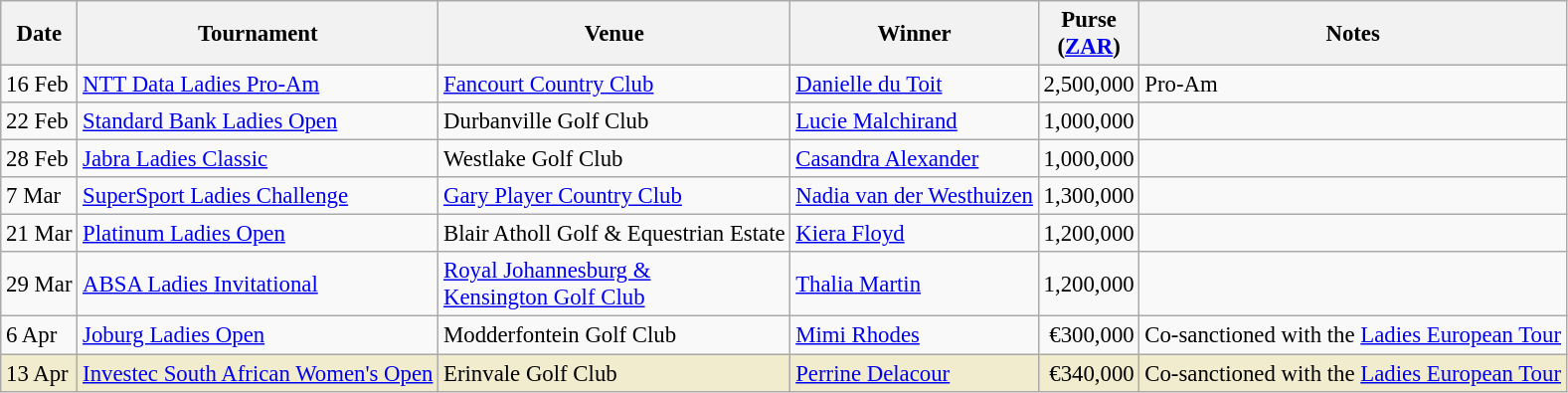<table class="wikitable sortable" style="font-size:95%;">
<tr>
<th>Date</th>
<th>Tournament</th>
<th>Venue</th>
<th>Winner</th>
<th>Purse<br>(<a href='#'>ZAR</a>)</th>
<th>Notes</th>
</tr>
<tr>
<td>16 Feb</td>
<td><a href='#'>NTT Data Ladies Pro-Am</a></td>
<td><a href='#'>Fancourt Country Club</a></td>
<td> <a href='#'>Danielle du Toit</a></td>
<td align=right>2,500,000</td>
<td>Pro-Am</td>
</tr>
<tr>
<td>22 Feb</td>
<td><a href='#'>Standard Bank Ladies Open</a></td>
<td>Durbanville Golf Club</td>
<td> <a href='#'>Lucie Malchirand</a></td>
<td align=right>1,000,000</td>
<td></td>
</tr>
<tr>
<td>28 Feb</td>
<td><a href='#'>Jabra Ladies Classic</a></td>
<td>Westlake Golf Club</td>
<td> <a href='#'>Casandra Alexander</a></td>
<td align=right>1,000,000</td>
<td></td>
</tr>
<tr>
<td>7 Mar</td>
<td><a href='#'>SuperSport Ladies Challenge</a></td>
<td><a href='#'>Gary Player Country Club</a></td>
<td> <a href='#'>Nadia van der Westhuizen</a></td>
<td align=right>1,300,000</td>
<td></td>
</tr>
<tr>
<td>21 Mar</td>
<td><a href='#'>Platinum Ladies Open</a></td>
<td>Blair Atholl Golf & Equestrian Estate</td>
<td> <a href='#'>Kiera Floyd</a></td>
<td align=right>1,200,000</td>
<td></td>
</tr>
<tr>
<td>29 Mar</td>
<td><a href='#'>ABSA Ladies Invitational</a></td>
<td><a href='#'>Royal Johannesburg &<br> Kensington Golf Club</a></td>
<td> <a href='#'>Thalia Martin</a></td>
<td align=right>1,200,000</td>
<td></td>
</tr>
<tr>
<td>6 Apr</td>
<td><a href='#'>Joburg Ladies Open</a></td>
<td>Modderfontein Golf Club</td>
<td> <a href='#'>Mimi Rhodes</a></td>
<td align=right>€300,000</td>
<td>Co-sanctioned with the <a href='#'>Ladies European Tour</a></td>
</tr>
<tr style="background:#f2ecce;">
<td>13 Apr</td>
<td><a href='#'>Investec South African Women's Open</a></td>
<td>Erinvale Golf Club</td>
<td> <a href='#'>Perrine Delacour</a></td>
<td align=right>€340,000</td>
<td>Co-sanctioned with the <a href='#'>Ladies European Tour</a></td>
</tr>
</table>
